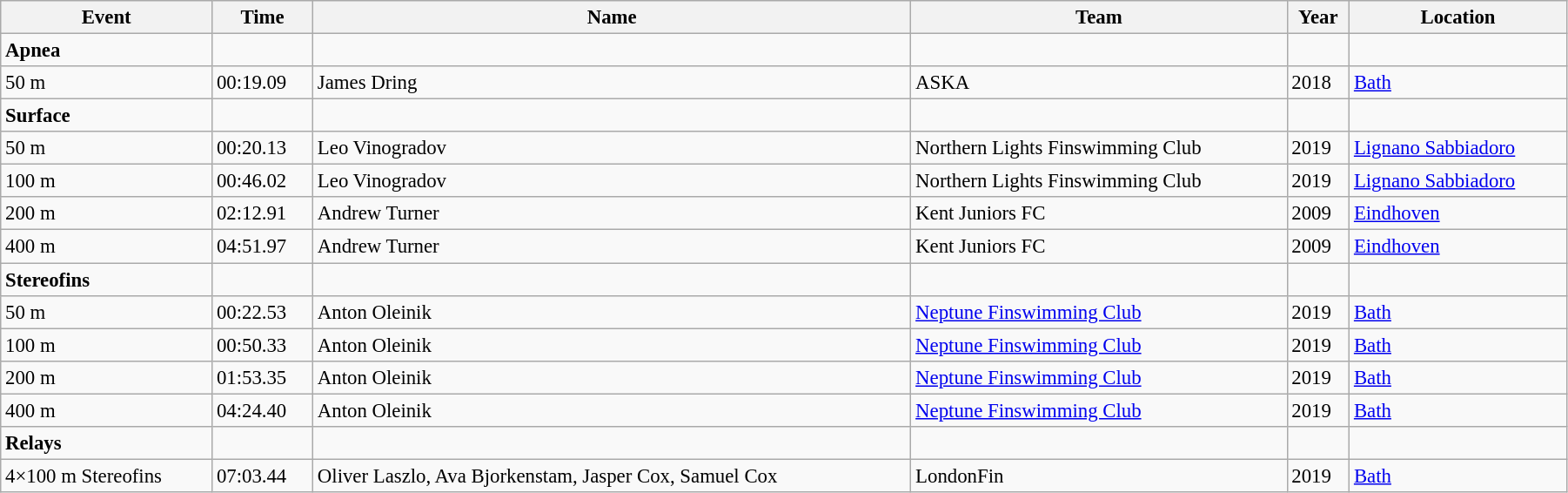<table class="wikitable" style="width: 95%; font-size: 95%;">
<tr>
<th>Event</th>
<th>Time</th>
<th>Name</th>
<th>Team</th>
<th>Year</th>
<th>Location</th>
</tr>
<tr>
<td><strong>Apnea</strong></td>
<td></td>
<td></td>
<td></td>
<td></td>
</tr>
<tr>
<td>50 m</td>
<td>00:19.09</td>
<td>James Dring</td>
<td>ASKA</td>
<td>2018</td>
<td> <a href='#'>Bath</a></td>
</tr>
<tr>
<td><strong>Surface</strong></td>
<td></td>
<td></td>
<td></td>
<td></td>
</tr>
<tr>
<td>50 m</td>
<td>00:20.13</td>
<td>Leo Vinogradov</td>
<td>Northern Lights Finswimming Club</td>
<td>2019</td>
<td> <a href='#'>Lignano Sabbiadoro</a></td>
</tr>
<tr>
<td>100 m</td>
<td>00:46.02</td>
<td>Leo Vinogradov</td>
<td>Northern Lights Finswimming Club</td>
<td>2019</td>
<td> <a href='#'>Lignano Sabbiadoro</a></td>
</tr>
<tr>
<td>200 m</td>
<td>02:12.91</td>
<td>Andrew Turner</td>
<td>Kent Juniors FC</td>
<td>2009</td>
<td> <a href='#'>Eindhoven</a></td>
</tr>
<tr>
<td>400 m</td>
<td>04:51.97</td>
<td>Andrew Turner</td>
<td>Kent Juniors FC</td>
<td>2009</td>
<td> <a href='#'>Eindhoven</a></td>
</tr>
<tr>
<td><strong>Stereofins</strong></td>
<td></td>
<td></td>
<td></td>
<td></td>
</tr>
<tr>
<td>50 m</td>
<td>00:22.53</td>
<td>Anton Oleinik</td>
<td><a href='#'>Neptune Finswimming Club</a></td>
<td>2019</td>
<td> <a href='#'>Bath</a></td>
</tr>
<tr>
<td>100 m</td>
<td>00:50.33</td>
<td>Anton Oleinik</td>
<td><a href='#'>Neptune Finswimming Club</a></td>
<td>2019</td>
<td> <a href='#'>Bath</a></td>
</tr>
<tr>
<td>200 m</td>
<td>01:53.35</td>
<td>Anton Oleinik</td>
<td><a href='#'>Neptune Finswimming Club</a></td>
<td>2019</td>
<td> <a href='#'>Bath</a></td>
</tr>
<tr>
<td>400 m</td>
<td>04:24.40</td>
<td>Anton Oleinik</td>
<td><a href='#'>Neptune Finswimming Club</a></td>
<td>2019</td>
<td> <a href='#'>Bath</a></td>
</tr>
<tr>
<td><strong>Relays</strong></td>
<td></td>
<td></td>
<td></td>
<td></td>
<td></td>
</tr>
<tr>
<td>4×100 m Stereofins</td>
<td>07:03.44</td>
<td>Oliver Laszlo, Ava Bjorkenstam, Jasper Cox, Samuel Cox</td>
<td>LondonFin</td>
<td>2019</td>
<td> <a href='#'>Bath</a></td>
</tr>
</table>
